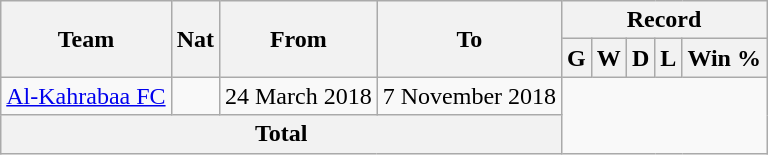<table class="wikitable" style="text-align: center">
<tr>
<th rowspan="2">Team</th>
<th rowspan="2">Nat</th>
<th rowspan="2">From</th>
<th rowspan="2">To</th>
<th colspan="5">Record</th>
</tr>
<tr>
<th>G</th>
<th>W</th>
<th>D</th>
<th>L</th>
<th>Win %</th>
</tr>
<tr>
<td align=left><a href='#'>Al-Kahrabaa FC</a></td>
<td></td>
<td align=left>24 March 2018</td>
<td align=left>7 November 2018<br></td>
</tr>
<tr>
<th colspan="4" align="center" valign=middle>Total<br></th>
</tr>
</table>
